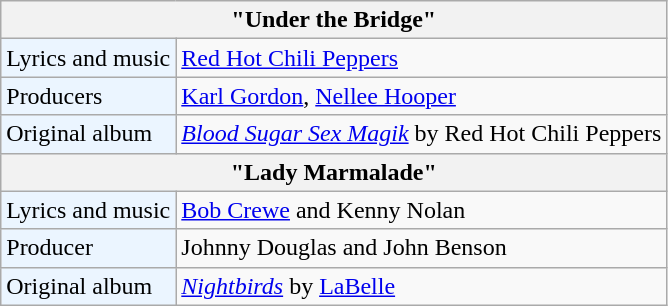<table class="wikitable">
<tr>
<th colspan=2>"Under the Bridge"</th>
</tr>
<tr>
<td style="background:#ebf5ff;">Lyrics and music</td>
<td><a href='#'>Red Hot Chili Peppers</a></td>
</tr>
<tr>
<td style="background:#ebf5ff;">Producers</td>
<td><a href='#'>Karl Gordon</a>, <a href='#'>Nellee Hooper</a></td>
</tr>
<tr>
<td style="background:#ebf5ff;">Original album</td>
<td><em><a href='#'>Blood Sugar Sex Magik</a></em> by Red Hot Chili Peppers</td>
</tr>
<tr>
<th colspan=2>"Lady Marmalade"</th>
</tr>
<tr>
<td style="background:#ebf5ff;">Lyrics and music</td>
<td><a href='#'>Bob Crewe</a> and Kenny Nolan</td>
</tr>
<tr>
<td style="background:#ebf5ff;">Producer</td>
<td>Johnny Douglas and John Benson</td>
</tr>
<tr>
<td style="background:#ebf5ff;">Original album</td>
<td><em><a href='#'>Nightbirds</a></em> by <a href='#'>LaBelle</a></td>
</tr>
</table>
